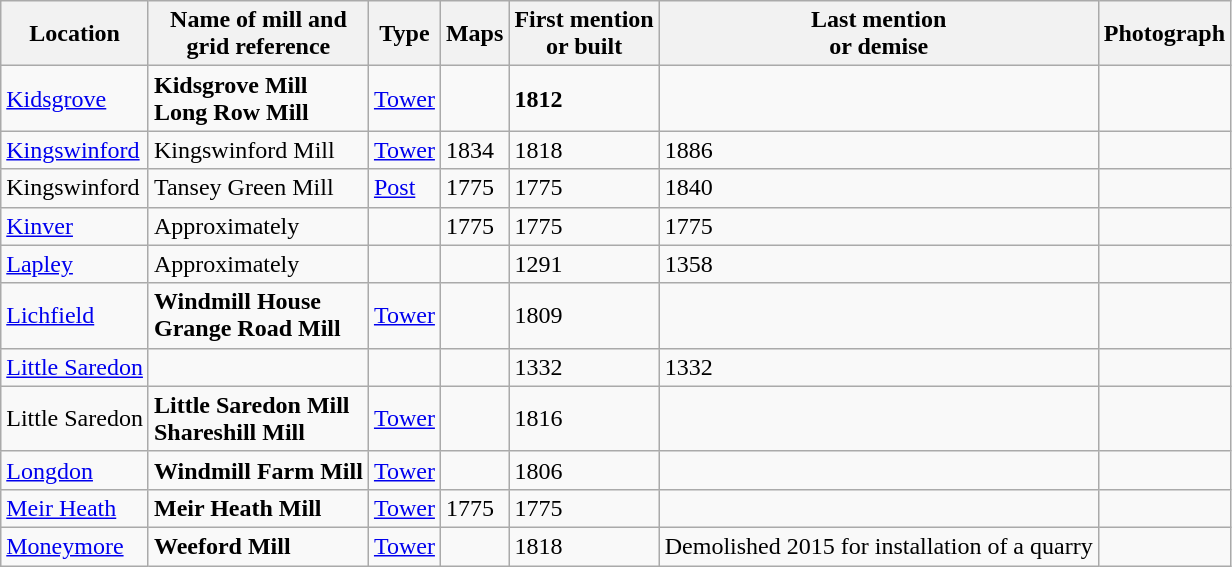<table class="wikitable">
<tr>
<th>Location</th>
<th>Name of mill and<br>grid reference</th>
<th>Type</th>
<th>Maps</th>
<th>First mention<br>or built</th>
<th>Last mention<br> or demise</th>
<th>Photograph</th>
</tr>
<tr>
<td><a href='#'>Kidsgrove</a></td>
<td><strong>Kidsgrove Mill<br>Long Row Mill</strong><br></td>
<td><a href='#'>Tower</a></td>
<td></td>
<td><strong>1812</strong></td>
<td></td>
<td></td>
</tr>
<tr>
<td><a href='#'>Kingswinford</a></td>
<td>Kingswinford Mill<br></td>
<td><a href='#'>Tower</a></td>
<td>1834</td>
<td>1818</td>
<td>1886</td>
<td></td>
</tr>
<tr>
<td>Kingswinford</td>
<td>Tansey Green Mill<br></td>
<td><a href='#'>Post</a></td>
<td>1775</td>
<td>1775</td>
<td>1840</td>
<td></td>
</tr>
<tr>
<td><a href='#'>Kinver</a></td>
<td>Approximately<br></td>
<td></td>
<td>1775</td>
<td>1775</td>
<td>1775</td>
<td></td>
</tr>
<tr>
<td><a href='#'>Lapley</a></td>
<td>Approximately<br></td>
<td></td>
<td></td>
<td>1291</td>
<td>1358</td>
<td></td>
</tr>
<tr>
<td><a href='#'>Lichfield</a></td>
<td><strong>Windmill House<br>Grange Road Mill</strong><br></td>
<td><a href='#'>Tower</a></td>
<td></td>
<td>1809</td>
<td></td>
<td></td>
</tr>
<tr>
<td><a href='#'>Little Saredon</a></td>
<td></td>
<td></td>
<td></td>
<td>1332</td>
<td>1332</td>
<td></td>
</tr>
<tr>
<td>Little Saredon</td>
<td><strong>Little Saredon Mill<br>Shareshill Mill</strong><br></td>
<td><a href='#'>Tower</a></td>
<td></td>
<td>1816</td>
<td></td>
<td></td>
</tr>
<tr>
<td><a href='#'>Longdon</a></td>
<td><strong>Windmill Farm Mill</strong><br></td>
<td><a href='#'>Tower</a></td>
<td></td>
<td>1806</td>
<td></td>
<td></td>
</tr>
<tr>
<td><a href='#'>Meir Heath</a></td>
<td><strong>Meir Heath Mill</strong><br></td>
<td><a href='#'>Tower</a></td>
<td>1775</td>
<td>1775</td>
<td></td>
<td></td>
</tr>
<tr>
<td><a href='#'>Moneymore</a></td>
<td><strong>Weeford Mill</strong><br></td>
<td><a href='#'>Tower</a></td>
<td></td>
<td>1818</td>
<td>Demolished 2015 for installation of a quarry </td>
<td></td>
</tr>
</table>
